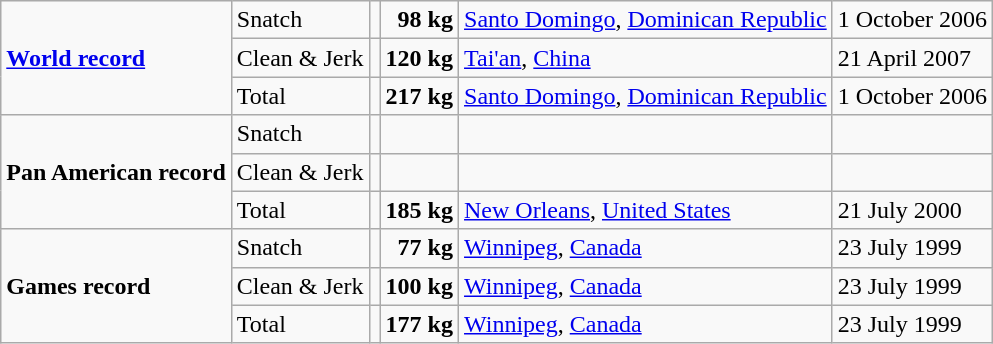<table class="wikitable">
<tr>
<td rowspan=3><strong><a href='#'>World record</a></strong></td>
<td>Snatch</td>
<td></td>
<td align=right><strong>98 kg</strong></td>
<td><a href='#'>Santo Domingo</a>, <a href='#'>Dominican Republic</a></td>
<td>1 October 2006</td>
</tr>
<tr>
<td>Clean & Jerk</td>
<td></td>
<td><strong>120 kg</strong></td>
<td><a href='#'>Tai'an</a>, <a href='#'>China</a></td>
<td>21 April 2007</td>
</tr>
<tr>
<td>Total</td>
<td></td>
<td><strong>217 kg</strong></td>
<td><a href='#'>Santo Domingo</a>, <a href='#'>Dominican Republic</a></td>
<td>1 October 2006</td>
</tr>
<tr>
<td rowspan=3><strong>Pan American record</strong></td>
<td>Snatch</td>
<td></td>
<td></td>
<td></td>
<td></td>
</tr>
<tr>
<td>Clean & Jerk</td>
<td></td>
<td></td>
<td></td>
<td></td>
</tr>
<tr>
<td>Total</td>
<td></td>
<td><strong>185 kg</strong></td>
<td><a href='#'>New Orleans</a>, <a href='#'>United States</a></td>
<td>21 July 2000</td>
</tr>
<tr>
<td rowspan=3><strong>Games record</strong></td>
<td>Snatch</td>
<td></td>
<td align=right><strong>77 kg</strong></td>
<td><a href='#'>Winnipeg</a>, <a href='#'>Canada</a></td>
<td>23 July 1999</td>
</tr>
<tr>
<td>Clean & Jerk</td>
<td></td>
<td><strong>100 kg</strong></td>
<td><a href='#'>Winnipeg</a>, <a href='#'>Canada</a></td>
<td>23 July 1999</td>
</tr>
<tr>
<td>Total</td>
<td></td>
<td><strong>177 kg</strong></td>
<td><a href='#'>Winnipeg</a>, <a href='#'>Canada</a></td>
<td>23 July 1999</td>
</tr>
</table>
